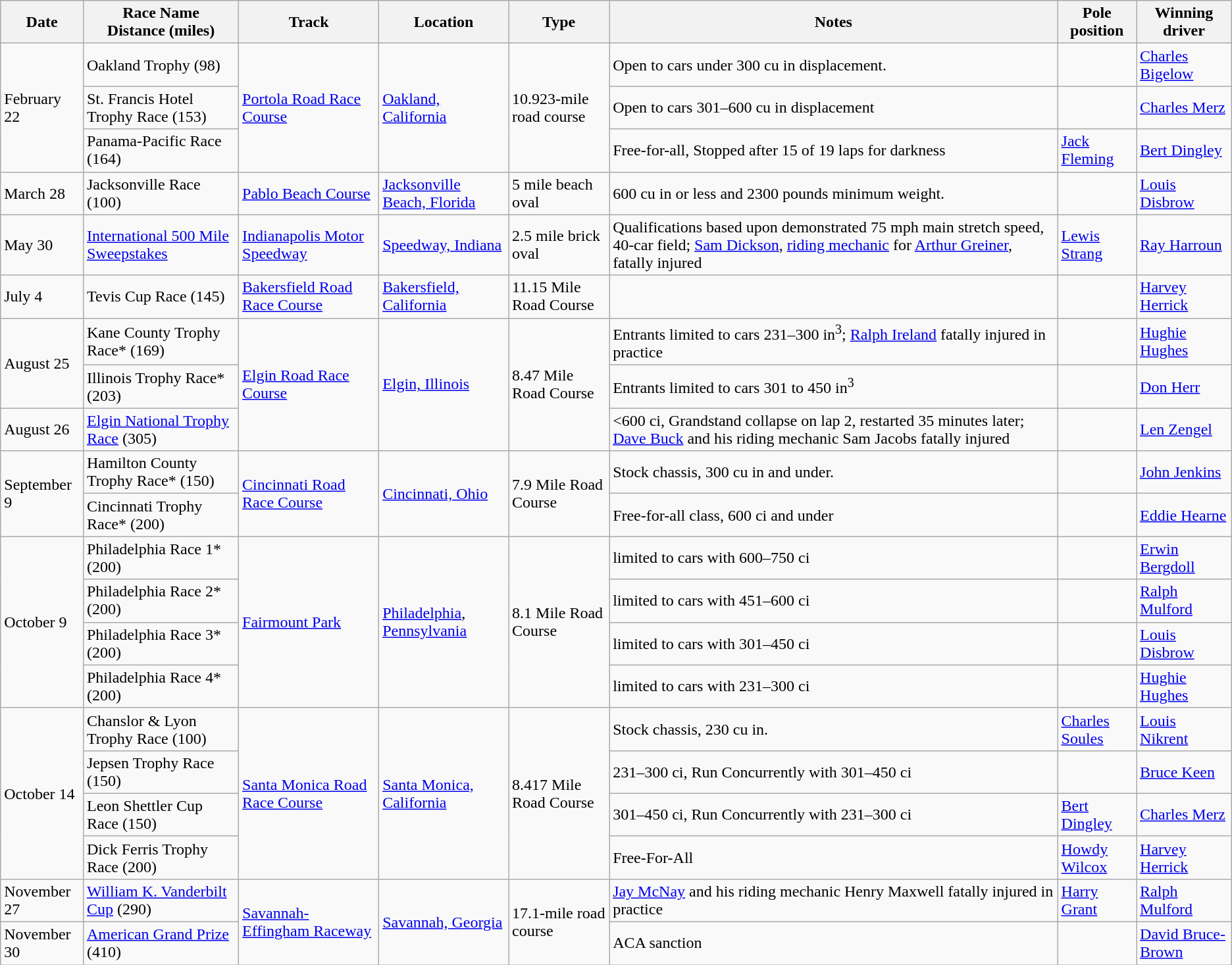<table class="wikitable">
<tr>
<th>Date</th>
<th>Race Name<br>Distance (miles)</th>
<th>Track</th>
<th>Location</th>
<th>Type</th>
<th>Notes</th>
<th>Pole position</th>
<th>Winning driver</th>
</tr>
<tr>
<td rowspan=3>February 22</td>
<td>Oakland Trophy (98)</td>
<td rowspan=3><a href='#'>Portola Road Race Course</a></td>
<td rowspan=3><a href='#'>Oakland, California</a></td>
<td rowspan=3>10.923-mile road course</td>
<td>Open to cars under 300 cu in displacement.</td>
<td></td>
<td><a href='#'>Charles Bigelow</a></td>
</tr>
<tr>
<td>St. Francis Hotel Trophy Race (153)</td>
<td>Open to cars 301–600 cu in displacement</td>
<td></td>
<td><a href='#'>Charles Merz</a></td>
</tr>
<tr>
<td>Panama-Pacific Race (164)</td>
<td>Free-for-all, Stopped after 15 of 19 laps for darkness</td>
<td><a href='#'>Jack Fleming</a></td>
<td><a href='#'>Bert Dingley</a></td>
</tr>
<tr>
<td>March 28</td>
<td>Jacksonville Race (100)</td>
<td><a href='#'>Pablo Beach Course</a></td>
<td><a href='#'>Jacksonville Beach, Florida</a></td>
<td>5 mile beach oval</td>
<td>600 cu in or less and 2300 pounds minimum weight.</td>
<td></td>
<td><a href='#'>Louis Disbrow</a></td>
</tr>
<tr>
<td>May 30</td>
<td><a href='#'>International 500 Mile Sweepstakes</a></td>
<td><a href='#'>Indianapolis Motor Speedway</a></td>
<td><a href='#'>Speedway, Indiana</a></td>
<td>2.5 mile brick oval</td>
<td>Qualifications based upon demonstrated 75 mph main stretch speed, 40-car field; <a href='#'>Sam Dickson</a>, <a href='#'>riding mechanic</a> for <a href='#'>Arthur Greiner</a>, fatally injured</td>
<td><a href='#'>Lewis Strang</a></td>
<td><a href='#'>Ray Harroun</a></td>
</tr>
<tr>
<td>July 4</td>
<td>Tevis Cup Race (145)</td>
<td><a href='#'>Bakersfield Road Race Course</a></td>
<td><a href='#'>Bakersfield, California</a></td>
<td>11.15 Mile Road Course</td>
<td></td>
<td></td>
<td><a href='#'>Harvey Herrick</a></td>
</tr>
<tr>
<td rowspan=2>August 25</td>
<td>Kane County Trophy Race* (169)</td>
<td rowspan=3><a href='#'>Elgin Road Race Course</a></td>
<td rowspan=3><a href='#'>Elgin, Illinois</a></td>
<td rowspan=3>8.47 Mile Road Course</td>
<td>Entrants limited to cars 231–300 in<sup>3</sup>; <a href='#'>Ralph Ireland</a> fatally injured in practice</td>
<td></td>
<td><a href='#'>Hughie Hughes</a></td>
</tr>
<tr>
<td>Illinois Trophy Race* (203)</td>
<td>Entrants limited to cars 301 to 450 in<sup>3</sup></td>
<td></td>
<td><a href='#'>Don Herr</a></td>
</tr>
<tr>
<td>August 26</td>
<td><a href='#'>Elgin National Trophy Race</a> (305)</td>
<td><600 ci, Grandstand collapse on lap 2, restarted 35 minutes later; <a href='#'>Dave Buck</a> and his riding mechanic Sam Jacobs fatally injured</td>
<td></td>
<td><a href='#'>Len Zengel</a></td>
</tr>
<tr>
<td rowspan=2>September 9</td>
<td>Hamilton County Trophy Race* (150)</td>
<td rowspan=2><a href='#'>Cincinnati Road Race Course</a></td>
<td rowspan=2><a href='#'>Cincinnati, Ohio</a></td>
<td rowspan=2>7.9 Mile Road Course</td>
<td>Stock chassis, 300 cu in and under.</td>
<td></td>
<td><a href='#'>John Jenkins</a></td>
</tr>
<tr>
<td>Cincinnati Trophy Race* (200)</td>
<td>Free-for-all class, 600 ci and under</td>
<td></td>
<td><a href='#'>Eddie Hearne</a></td>
</tr>
<tr>
<td rowspan=4>October 9</td>
<td>Philadelphia Race 1* (200)</td>
<td rowspan=4><a href='#'>Fairmount Park</a></td>
<td rowspan=4><a href='#'>Philadelphia</a>, <a href='#'>Pennsylvania</a></td>
<td rowspan=4>8.1 Mile Road Course</td>
<td>limited to cars with 600–750 ci</td>
<td></td>
<td><a href='#'>Erwin Bergdoll</a></td>
</tr>
<tr>
<td>Philadelphia Race 2* (200)</td>
<td>limited to cars with 451–600 ci</td>
<td></td>
<td><a href='#'>Ralph Mulford</a></td>
</tr>
<tr>
<td>Philadelphia Race 3* (200)</td>
<td>limited to cars with 301–450 ci</td>
<td></td>
<td><a href='#'>Louis Disbrow</a></td>
</tr>
<tr>
<td>Philadelphia Race 4* (200)</td>
<td>limited to cars with 231–300 ci</td>
<td></td>
<td><a href='#'>Hughie Hughes</a></td>
</tr>
<tr>
<td rowspan=4>October 14</td>
<td>Chanslor & Lyon Trophy Race (100)</td>
<td rowspan=4><a href='#'>Santa Monica Road Race Course</a></td>
<td rowspan=4><a href='#'>Santa Monica, California</a></td>
<td rowspan=4>8.417 Mile Road Course</td>
<td>Stock chassis, 230 cu in.</td>
<td><a href='#'>Charles Soules</a></td>
<td><a href='#'>Louis Nikrent</a></td>
</tr>
<tr>
<td>Jepsen Trophy Race (150)</td>
<td>231–300 ci, Run Concurrently with 301–450 ci</td>
<td></td>
<td><a href='#'>Bruce Keen</a></td>
</tr>
<tr>
<td>Leon Shettler Cup Race (150)</td>
<td>301–450 ci, Run Concurrently with 231–300 ci</td>
<td><a href='#'>Bert Dingley</a></td>
<td><a href='#'>Charles Merz</a></td>
</tr>
<tr>
<td>Dick Ferris Trophy Race (200)</td>
<td>Free-For-All</td>
<td><a href='#'>Howdy Wilcox</a></td>
<td><a href='#'>Harvey Herrick</a></td>
</tr>
<tr>
<td>November 27</td>
<td><a href='#'>William K. Vanderbilt Cup</a> (290)</td>
<td rowspan=2><a href='#'>Savannah-Effingham Raceway</a></td>
<td rowspan=2><a href='#'>Savannah, Georgia</a></td>
<td rowspan=2>17.1-mile road course</td>
<td><a href='#'>Jay McNay</a> and his riding mechanic Henry Maxwell fatally injured in practice</td>
<td><a href='#'>Harry Grant</a></td>
<td><a href='#'>Ralph Mulford</a></td>
</tr>
<tr>
<td>November 30</td>
<td><a href='#'>American Grand Prize</a>  (410)</td>
<td>ACA sanction</td>
<td></td>
<td><a href='#'>David Bruce-Brown</a></td>
</tr>
</table>
